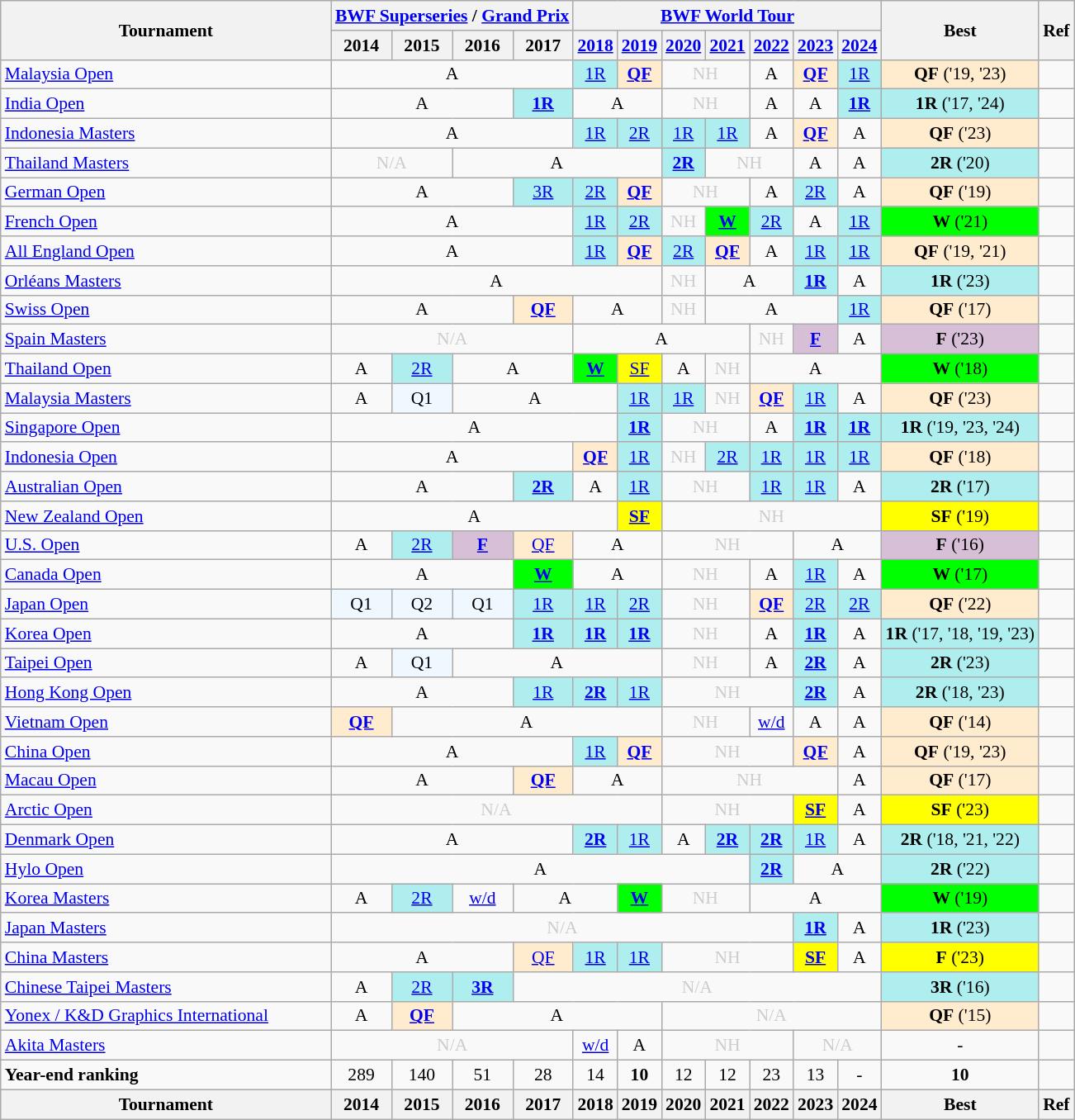<table class="wikitable" style="font-size:90%; text-align:center">
<tr>
<th rowspan="2" width="260">Tournament</th>
<th colspan="4"><a href='#'>BWF Superseries</a> / <a href='#'>Grand Prix</a></th>
<th colspan="7"><a href='#'>BWF World Tour</a></th>
<th rowspan="2">Best</th>
<th rowspan="2">Ref</th>
</tr>
<tr>
<th>2014</th>
<th>2015</th>
<th>2016</th>
<th>2017</th>
<th><a href='#'>2018</a></th>
<th><a href='#'>2019</a></th>
<th><a href='#'>2020</a></th>
<th><a href='#'>2021</a></th>
<th><a href='#'>2022</a></th>
<th><a href='#'>2023</a></th>
<th><a href='#'>2024</a></th>
</tr>
<tr>
<td align="left"><a href='#'>Malaysia Open</a></td>
<td colspan="4">A</td>
<td bgcolor=AFEEEE><a href='#'>1R</a></td>
<td bgcolor=FFEBCD><a href='#'><strong>QF</strong></a></td>
<td colspan="2" style="color:#ccc">NH</td>
<td>A</td>
<td bgcolor=FFEBCD><a href='#'><strong>QF</strong></a></td>
<td bgcolor=AFEEEE><a href='#'>1R</a></td>
<td bgcolor=FFEBCD><strong>QF</strong> ('19, '23)</td>
<td></td>
</tr>
<tr>
<td align="left"><a href='#'>India Open</a></td>
<td colspan="3">A</td>
<td bgcolor=AFEEEE><a href='#'><strong>1R</strong></a></td>
<td colspan="2">A</td>
<td colspan="2" style="color:#ccc">NH</td>
<td>A</td>
<td>A</td>
<td bgcolor=AFEEEE><a href='#'><strong>1R</strong></a></td>
<td bgcolor=AFEEEE><strong>1R</strong> ('17, '24)</td>
<td></td>
</tr>
<tr>
<td align="left"><a href='#'>Indonesia Masters</a></td>
<td colspan="4">A</td>
<td bgcolor=AFEEEE><a href='#'>1R</a></td>
<td bgcolor=AFEEEE><a href='#'>2R</a></td>
<td bgcolor=AFEEEE><a href='#'>1R</a></td>
<td bgcolor=AFEEEE><a href='#'>1R</a></td>
<td>A</td>
<td bgcolor=FFEBCD><a href='#'><strong>QF</strong></a></td>
<td>A</td>
<td bgcolor=FFEBCD><strong>QF</strong> ('23)</td>
<td></td>
</tr>
<tr>
<td align="left"><a href='#'>Thailand Masters</a></td>
<td colspan="2" style="color:#ccc">N/A</td>
<td colspan="4">A</td>
<td bgcolor="AFEEEE"><a href='#'><strong>2R</strong></a></td>
<td colspan="2" style="color:#ccc">NH</td>
<td>A</td>
<td>A</td>
<td bgcolor="AFEEEE"><strong>2R</strong> ('20)</td>
<td></td>
</tr>
<tr>
<td align="left"><a href='#'>German Open</a></td>
<td colspan="3">A</td>
<td bgcolor="AFEEEE"><a href='#'>3R</a></td>
<td bgcolor="AFEEEE"><a href='#'>2R</a></td>
<td bgcolor="FFEBCD"><a href='#'><strong>QF</strong></a></td>
<td colspan="2" style="color:#ccc">NH</td>
<td>A</td>
<td bgcolor="AFEEEE"><a href='#'>2R</a></td>
<td>A</td>
<td bgcolor="FFEBCD"><strong>QF</strong> ('19)</td>
<td></td>
</tr>
<tr>
<td align="left"><a href='#'>French Open</a></td>
<td colspan="4">A</td>
<td bgcolor="AFEEEE"><a href='#'>1R</a></td>
<td bgcolor="AFEEEE"><a href='#'>2R</a></td>
<td style="color:#ccc">NH</td>
<td bgcolor="00FF00"><a href='#'><strong>W</strong></a></td>
<td bgcolor="AFEEEE"><a href='#'>2R</a></td>
<td>A</td>
<td bgcolor="AFEEEE"><a href='#'>1R</a></td>
<td bgcolor="00FF00"><strong>W</strong> ('21)</td>
<td></td>
</tr>
<tr>
<td align="left"><a href='#'>All England Open</a></td>
<td colspan="4">A</td>
<td bgcolor=AFEEEE><a href='#'>1R</a></td>
<td bgcolor=FFEBCD><a href='#'><strong>QF</strong></a></td>
<td bgcolor=AFEEEE><a href='#'>2R</a></td>
<td bgcolor=FFEBCD><a href='#'><strong>QF</strong></a></td>
<td>A</td>
<td bgcolor=AFEEEE><a href='#'>1R</a></td>
<td bgcolor=AFEEEE><a href='#'>1R</a></td>
<td bgcolor=FFEBCD><strong>QF</strong> ('19, '21)</td>
<td></td>
</tr>
<tr>
<td align="left"><a href='#'>Orléans Masters</a></td>
<td colspan="6">A</td>
<td style="color:#ccc">NH</td>
<td colspan="2">A</td>
<td bgcolor="AFEEEE"><a href='#'><strong>1R</strong></a></td>
<td>A</td>
<td bgcolor="AFEEEE"><strong>1R</strong> ('23)</td>
<td></td>
</tr>
<tr>
<td align="left"><a href='#'>Swiss Open</a></td>
<td colspan="3">A</td>
<td bgcolor="FFEBCD"><a href='#'><strong>QF</strong></a></td>
<td colspan="2">A</td>
<td style="color:#ccc">NH</td>
<td colspan="3">A</td>
<td bgcolor="AFEEEE"><a href='#'>1R</a></td>
<td bgcolor="FFEBCD"><strong>QF</strong> ('17)</td>
<td></td>
</tr>
<tr>
<td align="left"><a href='#'>Spain Masters</a></td>
<td colspan="4" style="color:#ccc">N/A</td>
<td colspan="4">A</td>
<td style="color:#ccc">NH</td>
<td bgcolor="D8BFD8"><a href='#'><strong>F</strong></a></td>
<td>A</td>
<td bgcolor="D8BFD8"><strong>F</strong> ('23)</td>
<td></td>
</tr>
<tr>
<td align="left"><a href='#'>Thailand Open</a></td>
<td>A</td>
<td bgcolor="AFEEEE"><a href='#'>2R</a></td>
<td colspan="2">A</td>
<td bgcolor="00FF00"><a href='#'><strong>W</strong></a></td>
<td bgcolor="FFFF00"><a href='#'>SF</a></td>
<td>A</td>
<td style="color:#ccc">NH</td>
<td colspan="3">A</td>
<td bgcolor="00FF00"><strong>W</strong> ('18)</td>
<td></td>
</tr>
<tr>
<td align="left"><a href='#'>Malaysia Masters</a></td>
<td>A</td>
<td bgcolor="#F0F8FF">Q1</td>
<td colspan="3">A</td>
<td bgcolor="AFEEEE"><a href='#'>1R</a></td>
<td bgcolor="AFEEEE"><a href='#'>1R</a></td>
<td style="color:#ccc">NH</td>
<td bgcolor="FFEBCD"><a href='#'><strong>QF</strong></a></td>
<td bgcolor="AFEEEE"><a href='#'>1R</a></td>
<td>A</td>
<td bgcolor="FFEBCD"><strong>QF</strong> ('23)</td>
<td></td>
</tr>
<tr>
<td align="left"><a href='#'>Singapore Open</a></td>
<td colspan="5">A</td>
<td bgcolor="AFEEEE"><a href='#'><strong>1R</strong></a></td>
<td colspan="2" style="color:#ccc">NH</td>
<td>A</td>
<td bgcolor="AFEEEE"><a href='#'><strong>1R</strong></a></td>
<td bgcolor="AFEEEE"><a href='#'><strong>1R</strong></a></td>
<td bgcolor="AFEEEE"><strong>1R</strong> ('19, '23, '24)</td>
<td></td>
</tr>
<tr>
<td align="left"><a href='#'>Indonesia Open</a></td>
<td colspan="4">A</td>
<td bgcolor="FFEBCD"><a href='#'><strong>QF</strong></a></td>
<td bgcolor="AFEEEE"><a href='#'>1R</a></td>
<td style="color:#ccc">NH</td>
<td bgcolor="AFEEEE"><a href='#'>2R</a></td>
<td bgcolor="AFEEEE"><a href='#'>1R</a></td>
<td bgcolor="AFEEEE"><a href='#'>1R</a></td>
<td bgcolor="AFEEEE"><a href='#'>1R</a></td>
<td bgcolor="FFEBCD"><strong>QF</strong> ('18)</td>
<td></td>
</tr>
<tr>
<td align="left"><a href='#'>Australian Open</a></td>
<td colspan="3">A</td>
<td bgcolor=AFEEEE><a href='#'><strong>2R</strong></a></td>
<td>A</td>
<td bgcolor=AFEEEE><a href='#'>1R</a></td>
<td colspan="2" style="color:#ccc">NH</td>
<td bgcolor=AFEEEE><a href='#'>1R</a></td>
<td bgcolor=AFEEEE><a href='#'>1R</a></td>
<td>A</td>
<td bgcolor=AFEEEE><strong>2R</strong> ('17)</td>
<td></td>
</tr>
<tr>
<td align="left"><a href='#'>New Zealand Open</a></td>
<td colspan="5">A</td>
<td bgcolor="FFFF00"><a href='#'><strong>SF</strong></a></td>
<td colspan="5" style="color:#ccc">NH</td>
<td bgcolor="FFFF00"><strong>SF</strong> ('19)</td>
<td></td>
</tr>
<tr>
<td align="left"><a href='#'>U.S. Open</a></td>
<td>A</td>
<td bgcolor=AFEEEE><a href='#'>2R</a></td>
<td bgcolor=D8BFD8><a href='#'><strong>F</strong></a></td>
<td bgcolor=FFEBCD><a href='#'>QF</a></td>
<td colspan="2">A</td>
<td colspan="3" style="color:#ccc">NH</td>
<td colspan="2">A</td>
<td bgcolor=D8BFD8><strong>F</strong> ('16)</td>
<td></td>
</tr>
<tr>
<td align="left"><a href='#'>Canada Open</a></td>
<td colspan="3">A</td>
<td bgcolor="00FF00"><a href='#'><strong>W</strong></a></td>
<td colspan="2">A</td>
<td colspan="2" style="color:#ccc">NH</td>
<td>A</td>
<td bgcolor="AFEEEE"><a href='#'>1R</a></td>
<td>A</td>
<td bgcolor="00FF00"><strong>W</strong> ('17)</td>
<td></td>
</tr>
<tr>
<td align="left"><a href='#'>Japan Open</a></td>
<td bgcolor="#F0F8FF">Q1</td>
<td bgcolor="#F0F8FF">Q2</td>
<td bgcolor="#F0F8FF">Q1</td>
<td bgcolor="AFEEEE"><a href='#'>1R</a></td>
<td bgcolor="AFEEEE"><a href='#'>1R</a></td>
<td bgcolor="AFEEEE"><a href='#'>2R</a></td>
<td colspan="2" style="color:#ccc">NH</td>
<td bgcolor="FFEBCD"><a href='#'><strong>QF</strong></a></td>
<td bgcolor="AFEEEE"><a href='#'>2R</a></td>
<td bgcolor="AFEEEE"><a href='#'>2R</a></td>
<td bgcolor="FFEBCD"><strong>QF</strong> ('22)</td>
<td></td>
</tr>
<tr>
<td align="left"><a href='#'>Korea Open</a></td>
<td colspan="3">A</td>
<td bgcolor="AFEEEE"><a href='#'><strong>1R</strong></a></td>
<td bgcolor="AFEEEE"><a href='#'><strong>1R</strong></a></td>
<td bgcolor="AFEEEE"><a href='#'><strong>1R</strong></a></td>
<td colspan="2" style="color:#ccc">NH</td>
<td>A</td>
<td bgcolor="AFEEEE"><a href='#'><strong>1R</strong></a></td>
<td>A</td>
<td bgcolor="AFEEEE"><strong>1R</strong> ('17, '18, '19, '23)</td>
<td></td>
</tr>
<tr>
<td align="left"><a href='#'>Taipei Open</a></td>
<td>A</td>
<td bgcolor="#F0F8FF">Q1</td>
<td colspan="4">A</td>
<td colspan="2" style="color:#ccc">NH</td>
<td>A</td>
<td bgcolor="AFEEEE"><a href='#'><strong>2R</strong></a></td>
<td>A</td>
<td bgcolor="AFEEEE"><strong>2R</strong> ('23)</td>
<td></td>
</tr>
<tr>
<td align="left"><a href='#'>Hong Kong Open</a></td>
<td colspan="3">A</td>
<td bgcolor="AFEEEE"><a href='#'>1R</a></td>
<td bgcolor="AFEEEE"><a href='#'><strong>2R</strong></a></td>
<td bgcolor="AFEEEE"><a href='#'>1R</a></td>
<td colspan="3" style="color:#ccc">NH</td>
<td bgcolor="AFEEEE"><a href='#'><strong>2R</strong></a></td>
<td>A</td>
<td bgcolor="AFEEEE"><strong>2R</strong> ('18, '23)</td>
<td></td>
</tr>
<tr>
<td align="left"><a href='#'>Vietnam Open</a></td>
<td bgcolor="FFEBCD"><a href='#'><strong>QF</strong></a></td>
<td colspan="5">A</td>
<td colspan="2" style="color:#ccc">NH</td>
<td><a href='#'>w/d</a></td>
<td>A</td>
<td>A</td>
<td bgcolor="FFEBCD"><strong>QF</strong> ('14)</td>
<td></td>
</tr>
<tr>
<td align="left"><a href='#'>China Open</a></td>
<td colspan="4">A</td>
<td bgcolor="AFEEEE"><a href='#'>1R</a></td>
<td bgcolor="FFEBCD"><a href='#'><strong>QF</strong></a></td>
<td colspan="3" style="color:#ccc">NH</td>
<td bgcolor="FFEBCD"><a href='#'><strong>QF</strong></a></td>
<td>A</td>
<td bgcolor="FFEBCD"><strong>QF</strong> ('19, '23)</td>
<td></td>
</tr>
<tr>
<td align="left"><a href='#'>Macau Open</a></td>
<td colspan="3">A</td>
<td bgcolor="FFEBCD"><a href='#'><strong>QF</strong></a></td>
<td colspan="2">A</td>
<td colspan="4" style="color:#ccc">NH</td>
<td>A</td>
<td bgcolor="FFEBCD"><strong>QF</strong> ('17)</td>
<td></td>
</tr>
<tr>
<td align="left"><a href='#'>Arctic Open</a></td>
<td colspan="6" style="color:#ccc">N/A</td>
<td colspan="3" style="color:#ccc">NH</td>
<td bgcolor="FFFF00"><a href='#'><strong>SF</strong></a></td>
<td>A</td>
<td bgcolor="FFFF00"><strong>SF</strong> ('23)</td>
<td></td>
</tr>
<tr>
<td align="left"><a href='#'>Denmark Open</a></td>
<td colspan="4">A</td>
<td bgcolor="AFEEEE"><a href='#'><strong>2R</strong></a></td>
<td bgcolor="AFEEEE"><a href='#'>1R</a></td>
<td>A</td>
<td bgcolor="AFEEEE"><a href='#'><strong>2R</strong></a></td>
<td bgcolor="AFEEEE"><a href='#'><strong>2R</strong></a></td>
<td bgcolor="AFEEEE"><a href='#'>1R</a></td>
<td>A</td>
<td bgcolor="AFEEEE"><strong>2R</strong> ('18, '21, '22)</td>
<td></td>
</tr>
<tr>
<td align="left"><a href='#'>Hylo Open</a></td>
<td colspan="8">A</td>
<td bgcolor="AFEEEE"><a href='#'><strong>2R</strong></a></td>
<td colspan="2">A</td>
<td bgcolor="AFEEEE"><strong>2R</strong> ('22)</td>
<td></td>
</tr>
<tr>
<td align="left"><a href='#'>Korea Masters</a></td>
<td>A</td>
<td bgcolor="AFEEEE"><a href='#'>2R</a></td>
<td><a href='#'>w/d</a></td>
<td colspan="2">A</td>
<td bgcolor="00FF00"><a href='#'><strong>W</strong></a></td>
<td colspan="2" style="color:#ccc">NH</td>
<td colspan="3">A</td>
<td bgcolor="00FF00"><strong>W</strong> ('19)</td>
<td></td>
</tr>
<tr>
<td align="left"><a href='#'>Japan Masters</a></td>
<td colspan="9" style="color:#ccc">N/A</td>
<td bgcolor="AFEEEE"><a href='#'><strong>1R</strong></a></td>
<td>A</td>
<td bgcolor="AFEEEE"><strong>1R</strong> ('23)</td>
<td></td>
</tr>
<tr>
<td align="left"><a href='#'>China Masters</a></td>
<td colspan="3">A</td>
<td bgcolor="FFEBCD"><a href='#'>QF</a></td>
<td bgcolor="AFEEEE"><a href='#'>1R</a></td>
<td bgcolor="AFEEEE"><a href='#'>1R</a></td>
<td colspan="3" style="color:#ccc">NH</td>
<td bgcolor="FFFF00"><a href='#'><strong>SF</strong></a></td>
<td>A</td>
<td bgcolor="FFFF00"><strong>F</strong> ('23)</td>
<td></td>
</tr>
<tr>
<td align="left"><a href='#'>Chinese Taipei Masters</a></td>
<td>A</td>
<td bgcolor="AFEEEE"><a href='#'>2R</a></td>
<td bgcolor="AFEEEE"><a href='#'><strong>3R</strong></a></td>
<td colspan="8" style="color:#ccc">N/A</td>
<td bgcolor="AFEEEE"><strong>3R</strong> ('16)</td>
<td></td>
</tr>
<tr>
<td align="left"><a href='#'>Yonex / K&D Graphics International</a></td>
<td>A</td>
<td bgcolor="FFEBCD"><a href='#'><strong>QF</strong></a></td>
<td colspan="4">A</td>
<td colspan="5" style="color:#ccc">N/A</td>
<td bgcolor="FFEBCD"><strong>QF</strong> ('15)</td>
<td></td>
</tr>
<tr>
<td align="left"><a href='#'>Akita Masters</a></td>
<td colspan="4" style="color:#ccc">N/A</td>
<td><a href='#'>w/d</a></td>
<td>A</td>
<td colspan="3" style="color:#ccc">NH</td>
<td colspan="2" style="color:#ccc">N/A</td>
<td>-</td>
<td></td>
</tr>
<tr>
<td align="left"><strong>Year-end ranking</strong></td>
<td>289</td>
<td>140</td>
<td>51</td>
<td>28</td>
<td>14</td>
<td><strong>10</strong></td>
<td>12</td>
<td>12</td>
<td>23</td>
<td>13</td>
<td>-</td>
<td><strong>10</strong></td>
<td></td>
</tr>
<tr>
<th>Tournament</th>
<th>2014</th>
<th>2015</th>
<th>2016</th>
<th>2017</th>
<th>2018</th>
<th>2019</th>
<th>2020</th>
<th>2021</th>
<th>2022</th>
<th>2023</th>
<th>2024</th>
<th>Best</th>
<th>Ref</th>
</tr>
</table>
